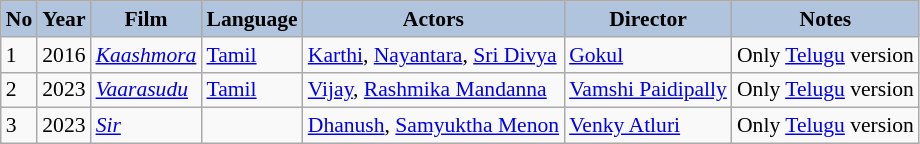<table class="wikitable" style="font-size:90%">
<tr style="text-align:center;">
<th style="text-align:center; background:#b0c4de;">No</th>
<th style="text-align:center; background:#b0c4de;">Year</th>
<th style="text-align:center; background:#b0c4de;">Film</th>
<th style="text-align:center; background:#b0c4de;">Language</th>
<th style="text-align:center; background:#b0c4de;">Actors</th>
<th style="text-align:center; background:#b0c4de;">Director</th>
<th style="text-align:center; background:#b0c4de;">Notes</th>
</tr>
<tr>
<td>1</td>
<td>2016</td>
<td><em><a href='#'>Kaashmora</a></em></td>
<td><a href='#'>Tamil</a></td>
<td><a href='#'>Karthi</a>, <a href='#'>Nayantara</a>, <a href='#'>Sri Divya</a></td>
<td><a href='#'>Gokul</a></td>
<td>Only <a href='#'>Telugu</a> version</td>
</tr>
<tr>
<td>2</td>
<td>2023</td>
<td><em><a href='#'>Vaarasudu</a></em></td>
<td><a href='#'>Tamil</a></td>
<td><a href='#'>Vijay</a>, <a href='#'>Rashmika Mandanna</a></td>
<td><a href='#'>Vamshi Paidipally</a></td>
<td>Only <a href='#'>Telugu</a> version</td>
</tr>
<tr>
<td>3</td>
<td>2023</td>
<td><em><a href='#'>Sir</a></em></td>
<td></td>
<td><a href='#'>Dhanush</a>, <a href='#'>Samyuktha Menon</a></td>
<td><a href='#'>Venky Atluri</a></td>
<td>Only <a href='#'>Telugu</a> version</td>
</tr>
</table>
